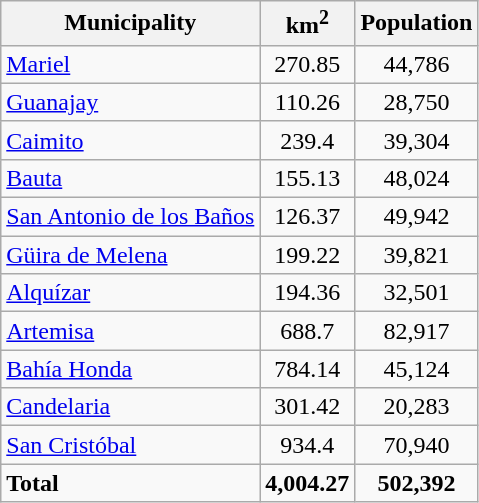<table class = "wikitable sortable">
<tr>
<th>Municipality</th>
<th>km<sup>2</sup></th>
<th>Population</th>
</tr>
<tr>
<td><a href='#'>Mariel</a></td>
<td align="center">270.85</td>
<td align="center">44,786</td>
</tr>
<tr>
<td><a href='#'>Guanajay</a></td>
<td align="center">110.26</td>
<td align="center">28,750</td>
</tr>
<tr>
<td><a href='#'>Caimito</a></td>
<td align="center">239.4</td>
<td align="center">39,304</td>
</tr>
<tr>
<td><a href='#'>Bauta</a></td>
<td align="center">155.13</td>
<td align="center">48,024</td>
</tr>
<tr>
<td><a href='#'>San Antonio de los Baños</a></td>
<td align="center">126.37</td>
<td align="center">49,942</td>
</tr>
<tr>
<td><a href='#'>Güira de Melena</a></td>
<td align="center">199.22</td>
<td align="center">39,821</td>
</tr>
<tr>
<td><a href='#'>Alquízar</a></td>
<td align="center">194.36</td>
<td align="center">32,501</td>
</tr>
<tr>
<td><a href='#'>Artemisa</a></td>
<td align="center">688.7</td>
<td align="center">82,917</td>
</tr>
<tr>
<td><a href='#'>Bahía Honda</a></td>
<td align="center">784.14</td>
<td align="center">45,124</td>
</tr>
<tr>
<td><a href='#'>Candelaria</a></td>
<td align="center">301.42</td>
<td align="center">20,283</td>
</tr>
<tr>
<td><a href='#'>San Cristóbal</a></td>
<td align="center">934.4</td>
<td align="center">70,940</td>
</tr>
<tr>
<td><strong>Total</strong></td>
<td align="center"><strong>4,004.27</strong></td>
<td align="center"><strong>502,392</strong></td>
</tr>
</table>
